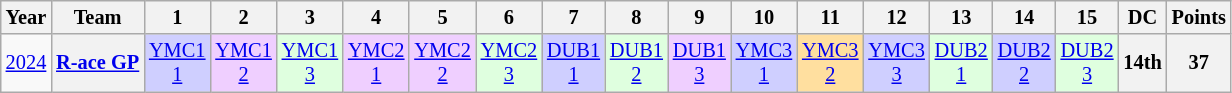<table class="wikitable" style="text-align:center; font-size:85%">
<tr>
<th>Year</th>
<th>Team</th>
<th>1</th>
<th>2</th>
<th>3</th>
<th>4</th>
<th>5</th>
<th>6</th>
<th>7</th>
<th>8</th>
<th>9</th>
<th>10</th>
<th>11</th>
<th>12</th>
<th>13</th>
<th>14</th>
<th>15</th>
<th>DC</th>
<th>Points</th>
</tr>
<tr>
<td><a href='#'>2024</a></td>
<th nowrap><a href='#'>R-ace GP</a></th>
<td style="background:#CFCFFF;"><a href='#'>YMC1<br>1</a><br></td>
<td style="background:#EFCFFF;"><a href='#'>YMC1<br>2</a><br></td>
<td style="background:#DFFFDF;"><a href='#'>YMC1<br>3</a><br></td>
<td style="background:#EFCFFF;"><a href='#'>YMC2<br>1</a><br></td>
<td style="background:#EFCFFF;"><a href='#'>YMC2<br>2</a><br></td>
<td style="background:#DFFFDF;"><a href='#'>YMC2<br>3</a><br></td>
<td style="background:#CFCFFF;"><a href='#'>DUB1<br>1</a><br></td>
<td style="background:#DFFFDF;"><a href='#'>DUB1<br>2</a><br></td>
<td style="background:#EFCFFF;"><a href='#'>DUB1<br>3</a><br></td>
<td style="background:#CFCFFF;"><a href='#'>YMC3<br>1</a><br></td>
<td style="background:#FFDF9F;"><a href='#'>YMC3<br>2</a><br></td>
<td style="background:#CFCFFF;"><a href='#'>YMC3<br>3</a><br></td>
<td style="background:#DFFFDF;"><a href='#'>DUB2<br>1</a><br></td>
<td style="background:#CFCFFF;"><a href='#'>DUB2<br>2</a><br></td>
<td style="background:#DFFFDF;"><a href='#'>DUB2<br>3</a><br></td>
<th>14th</th>
<th>37</th>
</tr>
</table>
